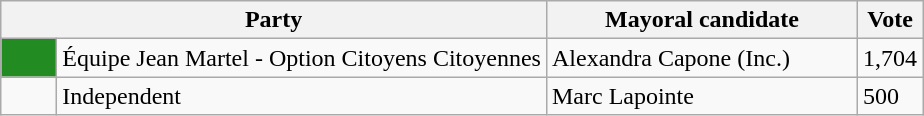<table class="wikitable">
<tr>
<th bgcolor="#DDDDFF" width="230px" colspan="2">Party</th>
<th bgcolor="#DDDDFF" width="200px">Mayoral candidate</th>
<th bgcolor="#DDDDFF" width="30px">Vote</th>
</tr>
<tr>
<td bgcolor="#228B22" width="30px"> </td>
<td>Équipe Jean Martel - Option Citoyens Citoyennes</td>
<td>Alexandra Capone (Inc.)</td>
<td>1,704</td>
</tr>
<tr>
<td> </td>
<td>Independent</td>
<td>Marc Lapointe</td>
<td>500</td>
</tr>
</table>
